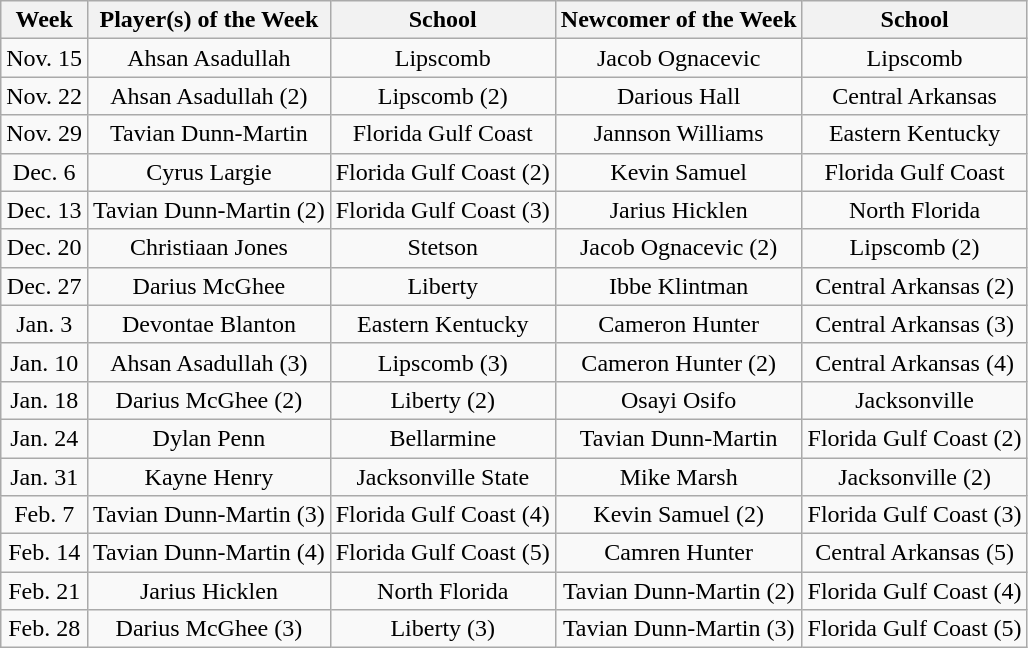<table class="wikitable" style="text-align:center">
<tr>
<th>Week</th>
<th>Player(s) of the Week</th>
<th>School</th>
<th>Newcomer of the Week</th>
<th>School</th>
</tr>
<tr>
<td>Nov. 15</td>
<td>Ahsan Asadullah</td>
<td>Lipscomb</td>
<td>Jacob Ognacevic</td>
<td>Lipscomb</td>
</tr>
<tr>
<td>Nov. 22</td>
<td>Ahsan Asadullah (2)</td>
<td>Lipscomb (2)</td>
<td>Darious Hall</td>
<td>Central Arkansas</td>
</tr>
<tr>
<td>Nov. 29</td>
<td>Tavian Dunn-Martin</td>
<td>Florida Gulf Coast</td>
<td>Jannson Williams</td>
<td>Eastern Kentucky</td>
</tr>
<tr>
<td>Dec. 6</td>
<td>Cyrus Largie</td>
<td>Florida Gulf Coast (2)</td>
<td>Kevin Samuel</td>
<td>Florida Gulf Coast</td>
</tr>
<tr>
<td>Dec. 13</td>
<td>Tavian Dunn-Martin (2)</td>
<td>Florida Gulf Coast (3)</td>
<td>Jarius Hicklen</td>
<td>North Florida</td>
</tr>
<tr>
<td>Dec. 20</td>
<td>Christiaan Jones</td>
<td>Stetson</td>
<td>Jacob Ognacevic (2)</td>
<td>Lipscomb (2)</td>
</tr>
<tr>
<td>Dec. 27</td>
<td>Darius McGhee</td>
<td>Liberty</td>
<td>Ibbe Klintman</td>
<td>Central Arkansas (2)</td>
</tr>
<tr>
<td>Jan. 3</td>
<td>Devontae Blanton</td>
<td>Eastern Kentucky</td>
<td>Cameron Hunter</td>
<td>Central Arkansas (3)</td>
</tr>
<tr>
<td>Jan. 10</td>
<td>Ahsan Asadullah (3)</td>
<td>Lipscomb (3)</td>
<td>Cameron Hunter (2)</td>
<td>Central Arkansas (4)</td>
</tr>
<tr>
<td>Jan. 18</td>
<td>Darius McGhee (2)</td>
<td>Liberty (2)</td>
<td>Osayi Osifo</td>
<td>Jacksonville</td>
</tr>
<tr>
<td>Jan. 24</td>
<td>Dylan Penn</td>
<td>Bellarmine</td>
<td>Tavian Dunn-Martin</td>
<td>Florida Gulf Coast (2)</td>
</tr>
<tr>
<td>Jan. 31</td>
<td>Kayne Henry</td>
<td>Jacksonville State</td>
<td>Mike Marsh</td>
<td>Jacksonville (2)</td>
</tr>
<tr>
<td>Feb. 7</td>
<td>Tavian Dunn-Martin (3)</td>
<td>Florida Gulf Coast (4)</td>
<td>Kevin Samuel (2)</td>
<td>Florida Gulf Coast (3)</td>
</tr>
<tr>
<td>Feb. 14</td>
<td>Tavian Dunn-Martin (4)</td>
<td>Florida Gulf Coast (5)</td>
<td>Camren Hunter</td>
<td>Central Arkansas (5)</td>
</tr>
<tr>
<td>Feb. 21</td>
<td>Jarius Hicklen</td>
<td>North Florida</td>
<td>Tavian Dunn-Martin (2)</td>
<td>Florida Gulf Coast (4)</td>
</tr>
<tr>
<td>Feb. 28</td>
<td>Darius McGhee (3)</td>
<td>Liberty (3)</td>
<td>Tavian Dunn-Martin (3)</td>
<td>Florida Gulf Coast (5)</td>
</tr>
</table>
